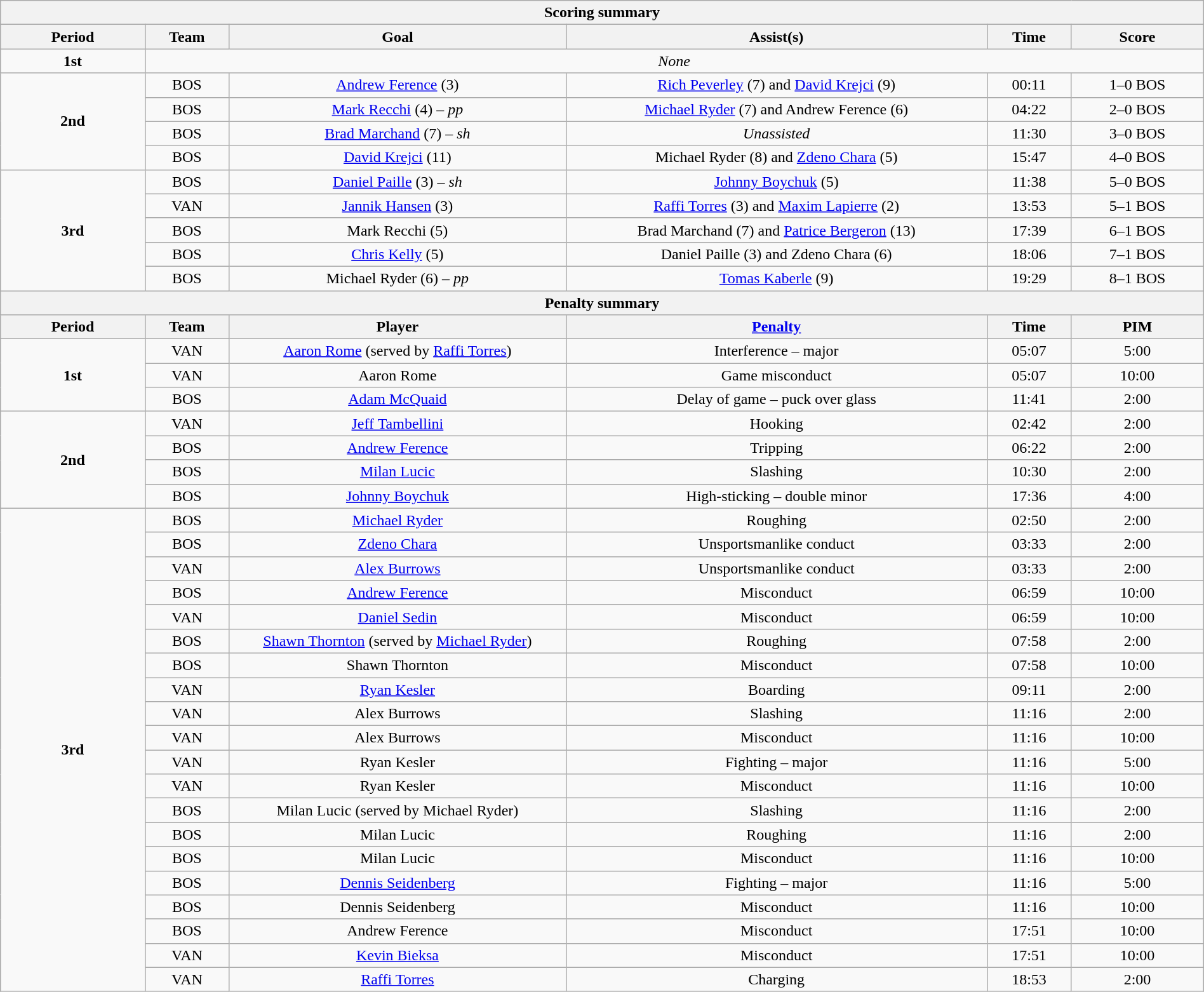<table style="width:100%;" class="wikitable">
<tr>
<th colspan=6>Scoring summary</th>
</tr>
<tr>
<th style="width:12%;">Period</th>
<th style="width:7%;">Team</th>
<th style="width:28%;">Goal</th>
<th style="width:35%;">Assist(s)</th>
<th style="width:7%;">Time</th>
<th style="width:11%;">Score</th>
</tr>
<tr style="text-align:center;">
<td><strong>1st</strong></td>
<td colspan="5"><em>None</em></td>
</tr>
<tr style="text-align:center;">
<td rowspan="4"><strong>2nd</strong></td>
<td>BOS</td>
<td><a href='#'>Andrew Ference</a> (3)</td>
<td><a href='#'>Rich Peverley</a> (7) and <a href='#'>David Krejci</a> (9)</td>
<td>00:11</td>
<td>1–0 BOS</td>
</tr>
<tr style="text-align:center;">
<td>BOS</td>
<td><a href='#'>Mark Recchi</a> (4) – <em>pp</em></td>
<td><a href='#'>Michael Ryder</a> (7) and Andrew Ference (6)</td>
<td>04:22</td>
<td>2–0 BOS</td>
</tr>
<tr style="text-align:center;">
<td>BOS</td>
<td><a href='#'>Brad Marchand</a> (7) – <em>sh</em></td>
<td><em>Unassisted</em></td>
<td>11:30</td>
<td>3–0 BOS</td>
</tr>
<tr style="text-align:center;">
<td>BOS</td>
<td><a href='#'>David Krejci</a> (11)</td>
<td>Michael Ryder (8) and <a href='#'>Zdeno Chara</a> (5)</td>
<td>15:47</td>
<td>4–0 BOS</td>
</tr>
<tr style="text-align:center;">
<td rowspan="5"><strong>3rd</strong></td>
<td>BOS</td>
<td><a href='#'>Daniel Paille</a> (3) – <em>sh</em></td>
<td><a href='#'>Johnny Boychuk</a> (5)</td>
<td>11:38</td>
<td>5–0 BOS</td>
</tr>
<tr style="text-align:center;">
<td>VAN</td>
<td><a href='#'>Jannik Hansen</a> (3)</td>
<td><a href='#'>Raffi Torres</a> (3) and <a href='#'>Maxim Lapierre</a> (2)</td>
<td>13:53</td>
<td>5–1 BOS</td>
</tr>
<tr style="text-align:center;">
<td>BOS</td>
<td>Mark Recchi (5)</td>
<td>Brad Marchand (7) and <a href='#'>Patrice Bergeron</a> (13)</td>
<td>17:39</td>
<td>6–1 BOS</td>
</tr>
<tr style="text-align:center;">
<td>BOS</td>
<td><a href='#'>Chris Kelly</a> (5)</td>
<td>Daniel Paille (3) and Zdeno Chara (6)</td>
<td>18:06</td>
<td>7–1 BOS</td>
</tr>
<tr style="text-align:center;">
<td>BOS</td>
<td>Michael Ryder (6) – <em>pp</em></td>
<td><a href='#'>Tomas Kaberle</a> (9)</td>
<td>19:29</td>
<td>8–1 BOS</td>
</tr>
<tr>
<th colspan=6>Penalty summary</th>
</tr>
<tr>
<th style="width:12%;">Period</th>
<th style="width:7%;">Team</th>
<th style="width:28%;">Player</th>
<th style="width:35%;"><a href='#'>Penalty</a></th>
<th style="width:7%;">Time</th>
<th style="width:11%;">PIM</th>
</tr>
<tr style="text-align:center;">
<td rowspan="3"><strong>1st</strong></td>
<td>VAN</td>
<td><a href='#'>Aaron Rome</a> (served by <a href='#'>Raffi Torres</a>)</td>
<td>Interference – major</td>
<td>05:07</td>
<td>5:00</td>
</tr>
<tr style="text-align:center;">
<td>VAN</td>
<td>Aaron Rome</td>
<td>Game misconduct</td>
<td>05:07</td>
<td>10:00</td>
</tr>
<tr style="text-align:center;">
<td>BOS</td>
<td><a href='#'>Adam McQuaid</a></td>
<td>Delay of game – puck over glass</td>
<td>11:41</td>
<td>2:00</td>
</tr>
<tr style="text-align:center;">
<td rowspan="4"><strong>2nd</strong></td>
<td>VAN</td>
<td><a href='#'>Jeff Tambellini</a></td>
<td>Hooking</td>
<td>02:42</td>
<td>2:00</td>
</tr>
<tr style="text-align:center;">
<td>BOS</td>
<td><a href='#'>Andrew Ference</a></td>
<td>Tripping</td>
<td>06:22</td>
<td>2:00</td>
</tr>
<tr style="text-align:center;">
<td>BOS</td>
<td><a href='#'>Milan Lucic</a></td>
<td>Slashing</td>
<td>10:30</td>
<td>2:00</td>
</tr>
<tr style="text-align:center;">
<td>BOS</td>
<td><a href='#'>Johnny Boychuk</a></td>
<td>High-sticking – double minor</td>
<td>17:36</td>
<td>4:00</td>
</tr>
<tr style="text-align:center;">
<td rowspan="20"><strong>3rd</strong></td>
<td>BOS</td>
<td><a href='#'>Michael Ryder</a></td>
<td>Roughing</td>
<td>02:50</td>
<td>2:00</td>
</tr>
<tr style="text-align:center;">
<td>BOS</td>
<td><a href='#'>Zdeno Chara</a></td>
<td>Unsportsmanlike conduct</td>
<td>03:33</td>
<td>2:00</td>
</tr>
<tr style="text-align:center;">
<td>VAN</td>
<td><a href='#'>Alex Burrows</a></td>
<td>Unsportsmanlike conduct</td>
<td>03:33</td>
<td>2:00</td>
</tr>
<tr style="text-align:center;">
<td>BOS</td>
<td><a href='#'>Andrew Ference</a></td>
<td>Misconduct</td>
<td>06:59</td>
<td>10:00</td>
</tr>
<tr style="text-align:center;">
<td>VAN</td>
<td><a href='#'>Daniel Sedin</a></td>
<td>Misconduct</td>
<td>06:59</td>
<td>10:00</td>
</tr>
<tr style="text-align:center;">
<td>BOS</td>
<td><a href='#'>Shawn Thornton</a> (served by <a href='#'>Michael Ryder</a>)</td>
<td>Roughing</td>
<td>07:58</td>
<td>2:00</td>
</tr>
<tr style="text-align:center;">
<td>BOS</td>
<td>Shawn Thornton</td>
<td>Misconduct</td>
<td>07:58</td>
<td>10:00</td>
</tr>
<tr style="text-align:center;">
<td>VAN</td>
<td><a href='#'>Ryan Kesler</a></td>
<td>Boarding</td>
<td>09:11</td>
<td>2:00</td>
</tr>
<tr style="text-align:center;">
<td>VAN</td>
<td>Alex Burrows</td>
<td>Slashing</td>
<td>11:16</td>
<td>2:00</td>
</tr>
<tr style="text-align:center;">
<td>VAN</td>
<td>Alex Burrows</td>
<td>Misconduct</td>
<td>11:16</td>
<td>10:00</td>
</tr>
<tr style="text-align:center;">
<td>VAN</td>
<td>Ryan Kesler</td>
<td>Fighting – major</td>
<td>11:16</td>
<td>5:00</td>
</tr>
<tr style="text-align:center;">
<td>VAN</td>
<td>Ryan Kesler</td>
<td>Misconduct</td>
<td>11:16</td>
<td>10:00</td>
</tr>
<tr style="text-align:center;">
<td>BOS</td>
<td>Milan Lucic (served by Michael Ryder)</td>
<td>Slashing</td>
<td>11:16</td>
<td>2:00</td>
</tr>
<tr style="text-align:center;">
<td>BOS</td>
<td>Milan Lucic</td>
<td>Roughing</td>
<td>11:16</td>
<td>2:00</td>
</tr>
<tr style="text-align:center;">
<td>BOS</td>
<td>Milan Lucic</td>
<td>Misconduct</td>
<td>11:16</td>
<td>10:00</td>
</tr>
<tr style="text-align:center;">
<td>BOS</td>
<td><a href='#'>Dennis Seidenberg</a></td>
<td>Fighting – major</td>
<td>11:16</td>
<td>5:00</td>
</tr>
<tr style="text-align:center;">
<td>BOS</td>
<td>Dennis Seidenberg</td>
<td>Misconduct</td>
<td>11:16</td>
<td>10:00</td>
</tr>
<tr style="text-align:center;">
<td>BOS</td>
<td>Andrew Ference</td>
<td>Misconduct</td>
<td>17:51</td>
<td>10:00</td>
</tr>
<tr style="text-align:center;">
<td>VAN</td>
<td><a href='#'>Kevin Bieksa</a></td>
<td>Misconduct</td>
<td>17:51</td>
<td>10:00</td>
</tr>
<tr style="text-align:center;">
<td>VAN</td>
<td><a href='#'>Raffi Torres</a></td>
<td>Charging</td>
<td>18:53</td>
<td>2:00</td>
</tr>
</table>
